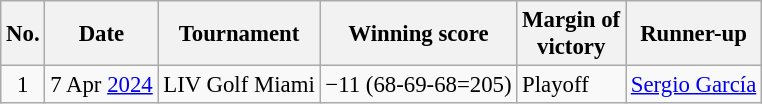<table class="wikitable" style="font-size:95%;">
<tr>
<th>No.</th>
<th>Date</th>
<th>Tournament</th>
<th>Winning score</th>
<th>Margin of<br>victory</th>
<th>Runner-up</th>
</tr>
<tr>
<td align=center>1</td>
<td align=right>7 Apr <a href='#'>2024</a></td>
<td>LIV Golf Miami</td>
<td>−11 (68-69-68=205)</td>
<td>Playoff</td>
<td> <a href='#'>Sergio García</a></td>
</tr>
</table>
